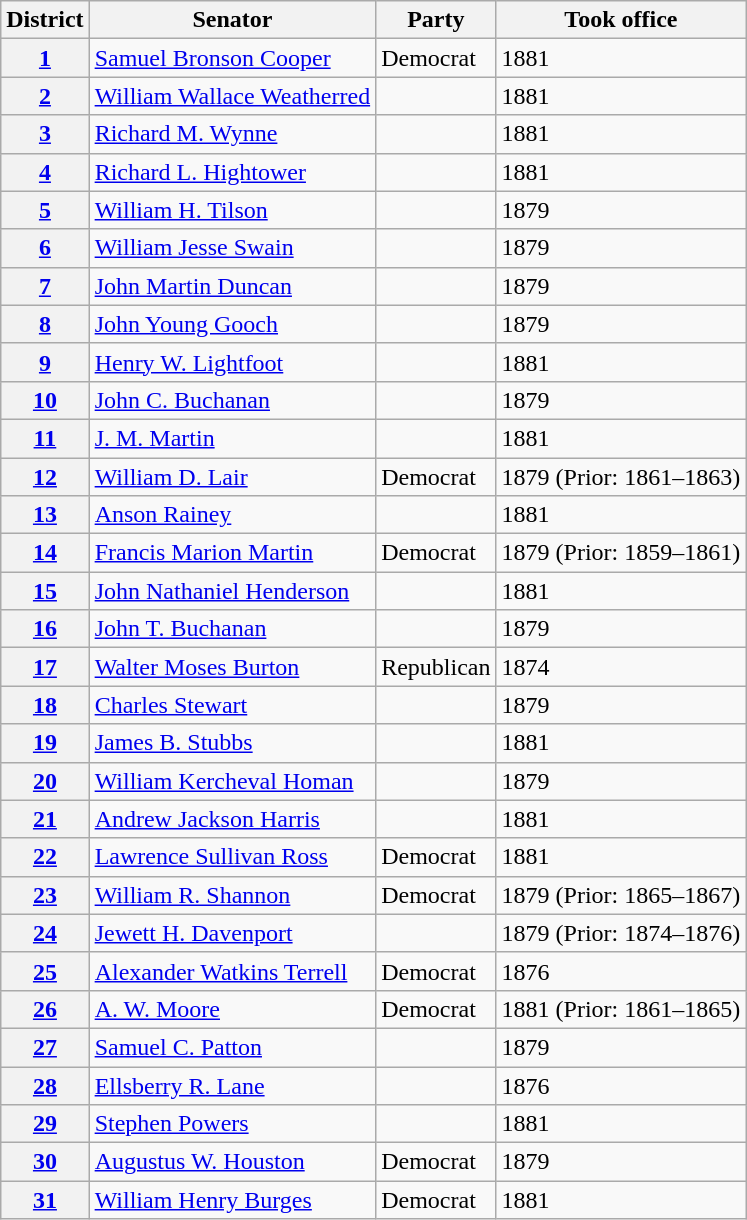<table class="wikitable">
<tr>
<th>District</th>
<th>Senator</th>
<th>Party</th>
<th>Took office</th>
</tr>
<tr>
<th><a href='#'>1</a></th>
<td><a href='#'>Samuel Bronson Cooper</a></td>
<td>Democrat</td>
<td>1881</td>
</tr>
<tr>
<th><a href='#'>2</a></th>
<td><a href='#'>William Wallace Weatherred</a></td>
<td></td>
<td>1881</td>
</tr>
<tr>
<th><a href='#'>3</a></th>
<td><a href='#'>Richard M. Wynne</a></td>
<td></td>
<td>1881</td>
</tr>
<tr>
<th><a href='#'>4</a></th>
<td><a href='#'>Richard L. Hightower</a></td>
<td></td>
<td>1881</td>
</tr>
<tr>
<th><a href='#'>5</a></th>
<td><a href='#'>William H. Tilson</a></td>
<td></td>
<td>1879</td>
</tr>
<tr>
<th><a href='#'>6</a></th>
<td><a href='#'>William Jesse Swain</a></td>
<td></td>
<td>1879</td>
</tr>
<tr>
<th><a href='#'>7</a></th>
<td><a href='#'>John Martin Duncan</a></td>
<td></td>
<td>1879</td>
</tr>
<tr>
<th><a href='#'>8</a></th>
<td><a href='#'>John Young Gooch</a></td>
<td></td>
<td>1879</td>
</tr>
<tr>
<th><a href='#'>9</a></th>
<td><a href='#'>Henry W. Lightfoot</a></td>
<td></td>
<td>1881</td>
</tr>
<tr>
<th><a href='#'>10</a></th>
<td><a href='#'>John C. Buchanan</a></td>
<td></td>
<td>1879</td>
</tr>
<tr>
<th><a href='#'>11</a></th>
<td><a href='#'>J. M. Martin</a></td>
<td></td>
<td>1881</td>
</tr>
<tr>
<th><a href='#'>12</a></th>
<td><a href='#'>William D. Lair</a></td>
<td>Democrat</td>
<td>1879 (Prior: 1861–1863)</td>
</tr>
<tr>
<th><a href='#'>13</a></th>
<td><a href='#'>Anson Rainey</a></td>
<td></td>
<td>1881</td>
</tr>
<tr>
<th><a href='#'>14</a></th>
<td><a href='#'>Francis Marion Martin</a></td>
<td>Democrat</td>
<td>1879 (Prior: 1859–1861)</td>
</tr>
<tr>
<th><a href='#'>15</a></th>
<td><a href='#'>John Nathaniel Henderson</a></td>
<td></td>
<td>1881</td>
</tr>
<tr>
<th><a href='#'>16</a></th>
<td><a href='#'>John T. Buchanan</a></td>
<td></td>
<td>1879</td>
</tr>
<tr>
<th><a href='#'>17</a></th>
<td><a href='#'>Walter Moses Burton</a></td>
<td>Republican</td>
<td>1874</td>
</tr>
<tr>
<th><a href='#'>18</a></th>
<td><a href='#'>Charles Stewart</a></td>
<td></td>
<td>1879</td>
</tr>
<tr>
<th><a href='#'>19</a></th>
<td><a href='#'>James B. Stubbs</a></td>
<td></td>
<td>1881</td>
</tr>
<tr>
<th><a href='#'>20</a></th>
<td><a href='#'>William Kercheval Homan</a></td>
<td></td>
<td>1879</td>
</tr>
<tr>
<th><a href='#'>21</a></th>
<td><a href='#'>Andrew Jackson Harris</a></td>
<td></td>
<td>1881</td>
</tr>
<tr>
<th><a href='#'>22</a></th>
<td><a href='#'>Lawrence Sullivan Ross</a></td>
<td>Democrat</td>
<td>1881</td>
</tr>
<tr>
<th><a href='#'>23</a></th>
<td><a href='#'>William R. Shannon</a></td>
<td>Democrat</td>
<td>1879 (Prior: 1865–1867)</td>
</tr>
<tr>
<th><a href='#'>24</a></th>
<td><a href='#'>Jewett H. Davenport</a></td>
<td></td>
<td>1879 (Prior: 1874–1876)</td>
</tr>
<tr>
<th><a href='#'>25</a></th>
<td><a href='#'>Alexander Watkins Terrell</a></td>
<td>Democrat</td>
<td>1876</td>
</tr>
<tr>
<th><a href='#'>26</a></th>
<td><a href='#'>A. W. Moore</a></td>
<td>Democrat</td>
<td>1881 (Prior: 1861–1865)</td>
</tr>
<tr>
<th><a href='#'>27</a></th>
<td><a href='#'>Samuel C. Patton</a></td>
<td></td>
<td>1879</td>
</tr>
<tr>
<th><a href='#'>28</a></th>
<td><a href='#'>Ellsberry R. Lane</a></td>
<td></td>
<td>1876</td>
</tr>
<tr>
<th><a href='#'>29</a></th>
<td><a href='#'>Stephen Powers</a></td>
<td></td>
<td>1881</td>
</tr>
<tr>
<th><a href='#'>30</a></th>
<td><a href='#'>Augustus W. Houston</a></td>
<td>Democrat</td>
<td>1879</td>
</tr>
<tr>
<th><a href='#'>31</a></th>
<td><a href='#'>William Henry Burges</a></td>
<td>Democrat</td>
<td>1881</td>
</tr>
</table>
